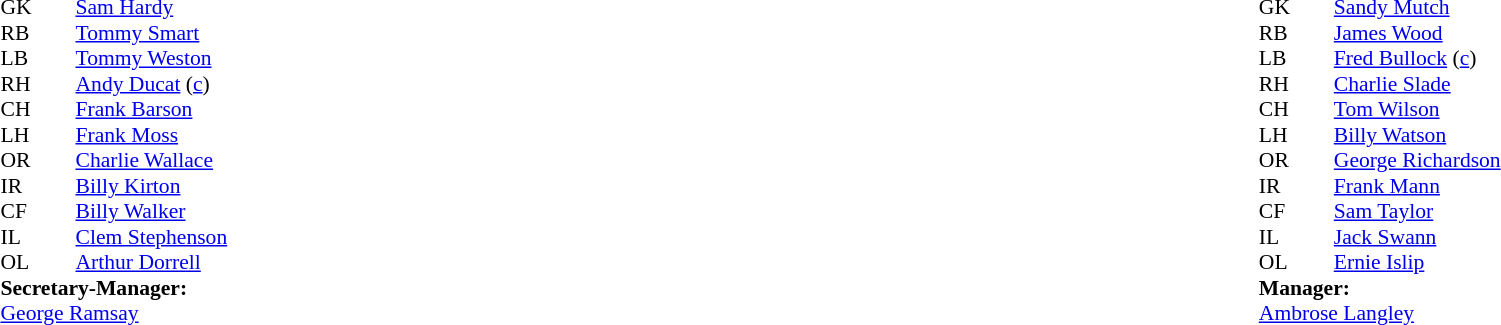<table style="width:100%;">
<tr>
<td style="vertical-align:top; width:50%;"><br><table style="font-size: 90%" cellspacing="0" cellpadding="0">
<tr>
<td colspan="4"></td>
</tr>
<tr>
<th width="25"></th>
<th width="25"></th>
</tr>
<tr>
<td>GK</td>
<td><strong> </strong></td>
<td> <a href='#'>Sam Hardy</a></td>
</tr>
<tr>
<td>RB</td>
<td><strong> </strong></td>
<td> <a href='#'>Tommy Smart</a></td>
</tr>
<tr>
<td>LB</td>
<td><strong> </strong></td>
<td> <a href='#'>Tommy Weston</a></td>
</tr>
<tr>
<td>RH</td>
<td><strong> </strong></td>
<td> <a href='#'>Andy Ducat</a> (<a href='#'>c</a>)</td>
</tr>
<tr>
<td>CH</td>
<td><strong> </strong></td>
<td> <a href='#'>Frank Barson</a></td>
</tr>
<tr>
<td>LH</td>
<td><strong> </strong></td>
<td> <a href='#'>Frank Moss</a></td>
</tr>
<tr>
<td>OR</td>
<td><strong> </strong></td>
<td> <a href='#'>Charlie Wallace</a></td>
</tr>
<tr>
<td>IR</td>
<td><strong> </strong></td>
<td> <a href='#'>Billy Kirton</a></td>
</tr>
<tr>
<td>CF</td>
<td><strong> </strong></td>
<td> <a href='#'>Billy Walker</a></td>
</tr>
<tr>
<td>IL</td>
<td><strong> </strong></td>
<td> <a href='#'>Clem Stephenson</a></td>
</tr>
<tr>
<td>OL</td>
<td><strong> </strong></td>
<td> <a href='#'>Arthur Dorrell</a></td>
</tr>
<tr>
<td colspan=3><strong>Secretary-Manager:</strong></td>
</tr>
<tr>
<td colspan="3"> <a href='#'>George Ramsay</a></td>
</tr>
</table>
</td>
<td style="vertical-align:top; width:50%;"><br><table cellspacing="0" cellpadding="0" style="font-size:90%; margin:auto;">
<tr>
<td colspan="4"></td>
<th width="25"></th>
<th width="25"></th>
</tr>
<tr>
<th width="25"></th>
<th width="25"></th>
</tr>
<tr>
<td>GK</td>
<td><strong> </strong></td>
<td> <a href='#'>Sandy Mutch</a></td>
</tr>
<tr>
<td>RB</td>
<td><strong> </strong></td>
<td> <a href='#'>James Wood</a></td>
</tr>
<tr>
<td>LB</td>
<td><strong> </strong></td>
<td> <a href='#'>Fred Bullock</a> (<a href='#'>c</a>)</td>
</tr>
<tr>
<td>RH</td>
<td><strong> </strong></td>
<td> <a href='#'>Charlie Slade</a></td>
</tr>
<tr>
<td>CH</td>
<td><strong> </strong></td>
<td> <a href='#'>Tom Wilson</a></td>
</tr>
<tr>
<td>LH</td>
<td><strong> </strong></td>
<td> <a href='#'>Billy Watson</a></td>
</tr>
<tr>
<td>OR</td>
<td><strong> </strong></td>
<td> <a href='#'>George Richardson</a></td>
</tr>
<tr>
<td>IR</td>
<td><strong> </strong></td>
<td> <a href='#'>Frank Mann</a></td>
</tr>
<tr>
<td>CF</td>
<td><strong> </strong></td>
<td> <a href='#'>Sam Taylor</a></td>
</tr>
<tr>
<td>IL</td>
<td><strong> </strong></td>
<td> <a href='#'>Jack Swann</a></td>
</tr>
<tr>
<td>OL</td>
<td><strong> </strong></td>
<td> <a href='#'>Ernie Islip</a></td>
</tr>
<tr>
<td colspan=3><strong>Manager:</strong></td>
</tr>
<tr>
<td colspan="3"> <a href='#'>Ambrose Langley</a></td>
</tr>
</table>
</td>
</tr>
</table>
